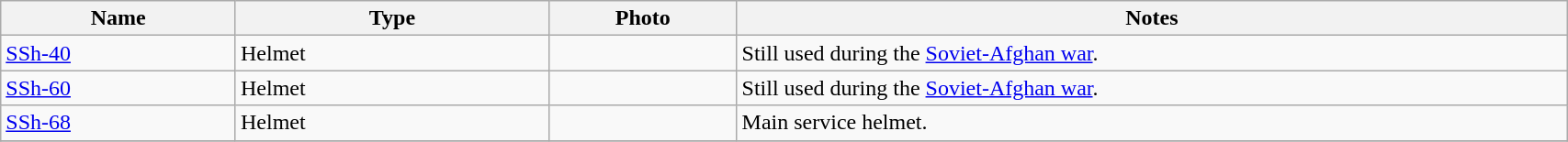<table class="wikitable" style="width:90%;">
<tr>
<th style="width:15%;">Name</th>
<th style="width:20%;">Type</th>
<th style="width:12%;">Photo</th>
<th>Notes</th>
</tr>
<tr>
<td><a href='#'>SSh-40</a></td>
<td>Helmet</td>
<td></td>
<td>Still used during the <a href='#'>Soviet-Afghan war</a>.</td>
</tr>
<tr>
<td><a href='#'>SSh-60</a></td>
<td>Helmet</td>
<td></td>
<td>Still used during the <a href='#'>Soviet-Afghan war</a>.</td>
</tr>
<tr>
<td><a href='#'>SSh-68</a></td>
<td>Helmet</td>
<td></td>
<td>Main service helmet.</td>
</tr>
<tr>
</tr>
</table>
